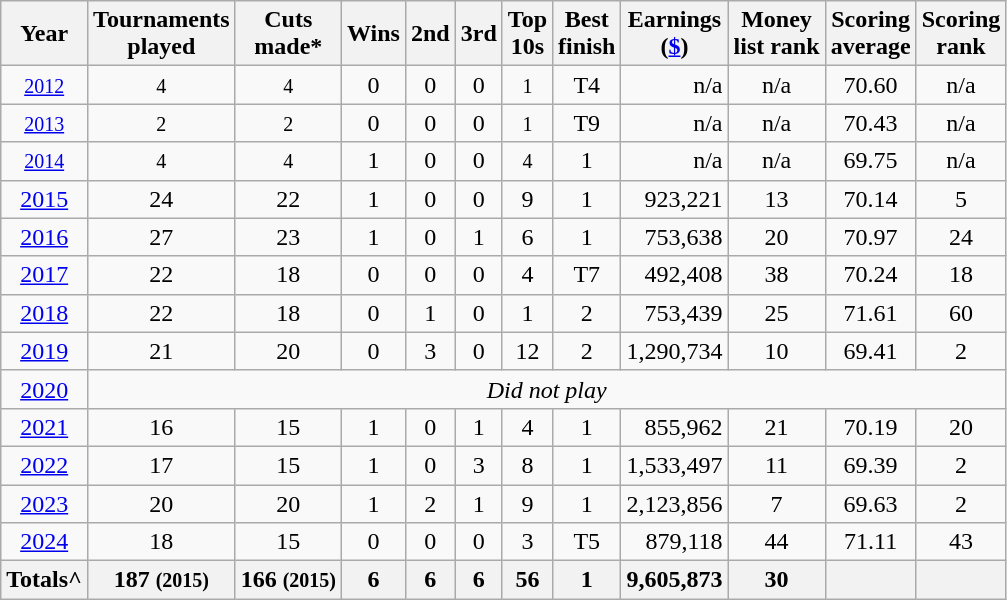<table class="wikitable" style="text-align:center;">
<tr>
<th>Year</th>
<th>Tournaments <br>played</th>
<th>Cuts <br>made*</th>
<th>Wins</th>
<th>2nd</th>
<th>3rd</th>
<th>Top <br>10s</th>
<th>Best <br>finish</th>
<th>Earnings<br>(<a href='#'>$</a>)</th>
<th>Money<br>list rank</th>
<th>Scoring <br> average</th>
<th>Scoring<br>rank</th>
</tr>
<tr>
<td><small><a href='#'>2012</a></small></td>
<td><small>4</small></td>
<td><small>4</small></td>
<td>0</td>
<td>0</td>
<td>0</td>
<td><small>1</small></td>
<td>T4</td>
<td align=right>n/a</td>
<td>n/a</td>
<td>70.60</td>
<td>n/a</td>
</tr>
<tr>
<td><small><a href='#'>2013</a></small></td>
<td><small>2</small></td>
<td><small>2</small></td>
<td>0</td>
<td>0</td>
<td>0</td>
<td><small>1</small></td>
<td>T9</td>
<td align=right>n/a</td>
<td>n/a</td>
<td>70.43</td>
<td>n/a</td>
</tr>
<tr>
<td><small><a href='#'>2014</a></small></td>
<td><small>4</small></td>
<td><small>4</small></td>
<td>1</td>
<td>0</td>
<td>0</td>
<td><small>4</small></td>
<td>1</td>
<td align=right>n/a</td>
<td>n/a</td>
<td>69.75</td>
<td>n/a</td>
</tr>
<tr>
<td><a href='#'>2015</a></td>
<td>24</td>
<td>22</td>
<td>1</td>
<td>0</td>
<td>0</td>
<td>9</td>
<td>1</td>
<td align=right>923,221</td>
<td>13</td>
<td>70.14</td>
<td>5</td>
</tr>
<tr>
<td><a href='#'>2016</a></td>
<td>27</td>
<td>23</td>
<td>1</td>
<td>0</td>
<td>1</td>
<td>6</td>
<td>1</td>
<td align=right>753,638</td>
<td>20</td>
<td>70.97</td>
<td>24</td>
</tr>
<tr>
<td><a href='#'>2017</a></td>
<td>22</td>
<td>18</td>
<td>0</td>
<td>0</td>
<td>0</td>
<td>4</td>
<td>T7</td>
<td align=right>492,408</td>
<td>38</td>
<td>70.24</td>
<td>18</td>
</tr>
<tr>
<td><a href='#'>2018</a></td>
<td>22</td>
<td>18</td>
<td>0</td>
<td>1</td>
<td>0</td>
<td>1</td>
<td>2</td>
<td align=right>753,439</td>
<td>25</td>
<td>71.61</td>
<td>60</td>
</tr>
<tr>
<td><a href='#'>2019</a></td>
<td>21</td>
<td>20</td>
<td>0</td>
<td>3</td>
<td>0</td>
<td>12</td>
<td>2</td>
<td align=right>1,290,734</td>
<td>10</td>
<td>69.41</td>
<td>2</td>
</tr>
<tr>
<td><a href='#'>2020</a></td>
<td colspan=11><em>Did not play</em></td>
</tr>
<tr>
<td><a href='#'>2021</a></td>
<td>16</td>
<td>15</td>
<td>1</td>
<td>0</td>
<td>1</td>
<td>4</td>
<td>1</td>
<td align=right>855,962</td>
<td>21</td>
<td>70.19</td>
<td>20</td>
</tr>
<tr>
<td><a href='#'>2022</a></td>
<td>17</td>
<td>15</td>
<td>1</td>
<td>0</td>
<td>3</td>
<td>8</td>
<td>1</td>
<td align=right>1,533,497</td>
<td>11</td>
<td>69.39</td>
<td>2</td>
</tr>
<tr>
<td><a href='#'>2023</a></td>
<td>20</td>
<td>20</td>
<td>1 </td>
<td>2 </td>
<td>1 </td>
<td>9 </td>
<td>1 </td>
<td align=right>2,123,856 </td>
<td>7 </td>
<td>69.63 </td>
<td>2     </td>
</tr>
<tr>
<td><a href='#'>2024</a></td>
<td>18</td>
<td>15</td>
<td>0</td>
<td>0</td>
<td>0</td>
<td>3</td>
<td>T5</td>
<td align=right>879,118</td>
<td>44</td>
<td>71.11</td>
<td>43</td>
</tr>
<tr>
<th>Totals^</th>
<th>187 <small>(2015)</small> </th>
<th>166 <small>(2015)</small> </th>
<th>6 </th>
<th>6 </th>
<th>6 </th>
<th>56 </th>
<th>1 </th>
<th align=right>9,605,873 </th>
<th>30 </th>
<th></th>
<th></th>
</tr>
</table>
